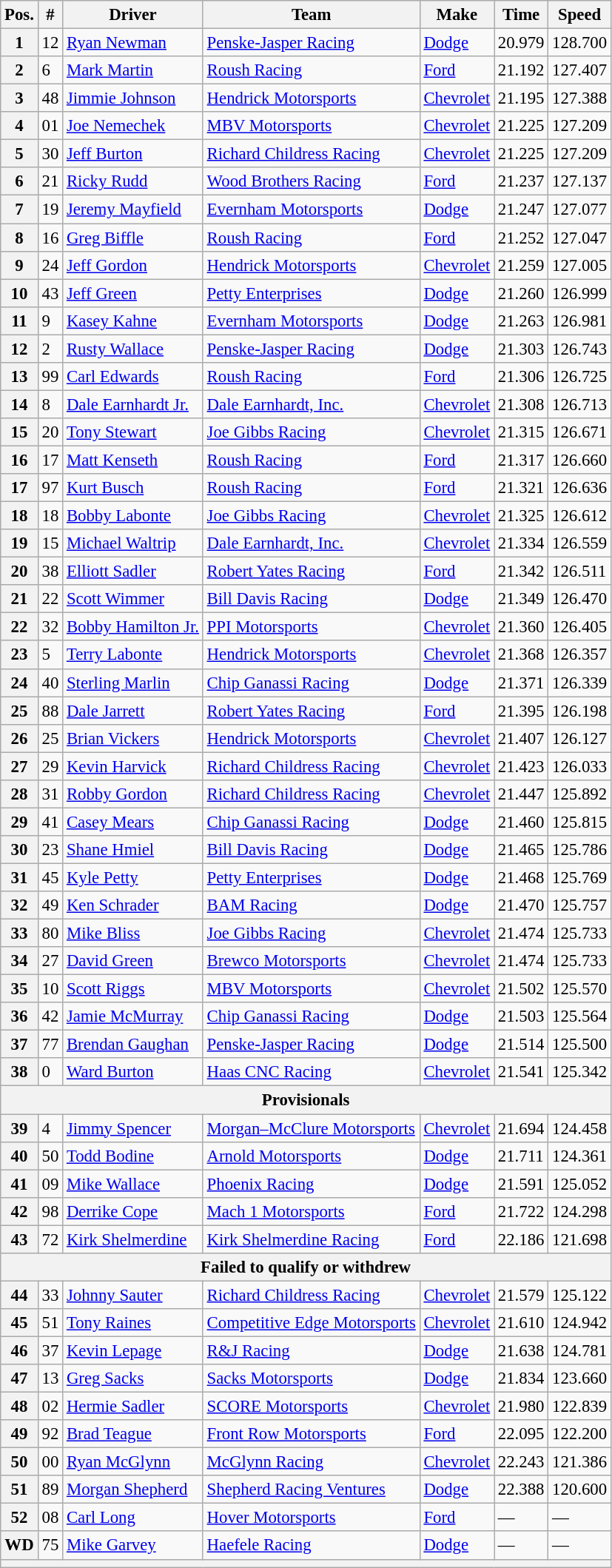<table class="wikitable" style="font-size:95%">
<tr>
<th>Pos.</th>
<th>#</th>
<th>Driver</th>
<th>Team</th>
<th>Make</th>
<th>Time</th>
<th>Speed</th>
</tr>
<tr>
<th>1</th>
<td>12</td>
<td><a href='#'>Ryan Newman</a></td>
<td><a href='#'>Penske-Jasper Racing</a></td>
<td><a href='#'>Dodge</a></td>
<td>20.979</td>
<td>128.700</td>
</tr>
<tr>
<th>2</th>
<td>6</td>
<td><a href='#'>Mark Martin</a></td>
<td><a href='#'>Roush Racing</a></td>
<td><a href='#'>Ford</a></td>
<td>21.192</td>
<td>127.407</td>
</tr>
<tr>
<th>3</th>
<td>48</td>
<td><a href='#'>Jimmie Johnson</a></td>
<td><a href='#'>Hendrick Motorsports</a></td>
<td><a href='#'>Chevrolet</a></td>
<td>21.195</td>
<td>127.388</td>
</tr>
<tr>
<th>4</th>
<td>01</td>
<td><a href='#'>Joe Nemechek</a></td>
<td><a href='#'>MBV Motorsports</a></td>
<td><a href='#'>Chevrolet</a></td>
<td>21.225</td>
<td>127.209</td>
</tr>
<tr>
<th>5</th>
<td>30</td>
<td><a href='#'>Jeff Burton</a></td>
<td><a href='#'>Richard Childress Racing</a></td>
<td><a href='#'>Chevrolet</a></td>
<td>21.225</td>
<td>127.209</td>
</tr>
<tr>
<th>6</th>
<td>21</td>
<td><a href='#'>Ricky Rudd</a></td>
<td><a href='#'>Wood Brothers Racing</a></td>
<td><a href='#'>Ford</a></td>
<td>21.237</td>
<td>127.137</td>
</tr>
<tr>
<th>7</th>
<td>19</td>
<td><a href='#'>Jeremy Mayfield</a></td>
<td><a href='#'>Evernham Motorsports</a></td>
<td><a href='#'>Dodge</a></td>
<td>21.247</td>
<td>127.077</td>
</tr>
<tr>
<th>8</th>
<td>16</td>
<td><a href='#'>Greg Biffle</a></td>
<td><a href='#'>Roush Racing</a></td>
<td><a href='#'>Ford</a></td>
<td>21.252</td>
<td>127.047</td>
</tr>
<tr>
<th>9</th>
<td>24</td>
<td><a href='#'>Jeff Gordon</a></td>
<td><a href='#'>Hendrick Motorsports</a></td>
<td><a href='#'>Chevrolet</a></td>
<td>21.259</td>
<td>127.005</td>
</tr>
<tr>
<th>10</th>
<td>43</td>
<td><a href='#'>Jeff Green</a></td>
<td><a href='#'>Petty Enterprises</a></td>
<td><a href='#'>Dodge</a></td>
<td>21.260</td>
<td>126.999</td>
</tr>
<tr>
<th>11</th>
<td>9</td>
<td><a href='#'>Kasey Kahne</a></td>
<td><a href='#'>Evernham Motorsports</a></td>
<td><a href='#'>Dodge</a></td>
<td>21.263</td>
<td>126.981</td>
</tr>
<tr>
<th>12</th>
<td>2</td>
<td><a href='#'>Rusty Wallace</a></td>
<td><a href='#'>Penske-Jasper Racing</a></td>
<td><a href='#'>Dodge</a></td>
<td>21.303</td>
<td>126.743</td>
</tr>
<tr>
<th>13</th>
<td>99</td>
<td><a href='#'>Carl Edwards</a></td>
<td><a href='#'>Roush Racing</a></td>
<td><a href='#'>Ford</a></td>
<td>21.306</td>
<td>126.725</td>
</tr>
<tr>
<th>14</th>
<td>8</td>
<td><a href='#'>Dale Earnhardt Jr.</a></td>
<td><a href='#'>Dale Earnhardt, Inc.</a></td>
<td><a href='#'>Chevrolet</a></td>
<td>21.308</td>
<td>126.713</td>
</tr>
<tr>
<th>15</th>
<td>20</td>
<td><a href='#'>Tony Stewart</a></td>
<td><a href='#'>Joe Gibbs Racing</a></td>
<td><a href='#'>Chevrolet</a></td>
<td>21.315</td>
<td>126.671</td>
</tr>
<tr>
<th>16</th>
<td>17</td>
<td><a href='#'>Matt Kenseth</a></td>
<td><a href='#'>Roush Racing</a></td>
<td><a href='#'>Ford</a></td>
<td>21.317</td>
<td>126.660</td>
</tr>
<tr>
<th>17</th>
<td>97</td>
<td><a href='#'>Kurt Busch</a></td>
<td><a href='#'>Roush Racing</a></td>
<td><a href='#'>Ford</a></td>
<td>21.321</td>
<td>126.636</td>
</tr>
<tr>
<th>18</th>
<td>18</td>
<td><a href='#'>Bobby Labonte</a></td>
<td><a href='#'>Joe Gibbs Racing</a></td>
<td><a href='#'>Chevrolet</a></td>
<td>21.325</td>
<td>126.612</td>
</tr>
<tr>
<th>19</th>
<td>15</td>
<td><a href='#'>Michael Waltrip</a></td>
<td><a href='#'>Dale Earnhardt, Inc.</a></td>
<td><a href='#'>Chevrolet</a></td>
<td>21.334</td>
<td>126.559</td>
</tr>
<tr>
<th>20</th>
<td>38</td>
<td><a href='#'>Elliott Sadler</a></td>
<td><a href='#'>Robert Yates Racing</a></td>
<td><a href='#'>Ford</a></td>
<td>21.342</td>
<td>126.511</td>
</tr>
<tr>
<th>21</th>
<td>22</td>
<td><a href='#'>Scott Wimmer</a></td>
<td><a href='#'>Bill Davis Racing</a></td>
<td><a href='#'>Dodge</a></td>
<td>21.349</td>
<td>126.470</td>
</tr>
<tr>
<th>22</th>
<td>32</td>
<td><a href='#'>Bobby Hamilton Jr.</a></td>
<td><a href='#'>PPI Motorsports</a></td>
<td><a href='#'>Chevrolet</a></td>
<td>21.360</td>
<td>126.405</td>
</tr>
<tr>
<th>23</th>
<td>5</td>
<td><a href='#'>Terry Labonte</a></td>
<td><a href='#'>Hendrick Motorsports</a></td>
<td><a href='#'>Chevrolet</a></td>
<td>21.368</td>
<td>126.357</td>
</tr>
<tr>
<th>24</th>
<td>40</td>
<td><a href='#'>Sterling Marlin</a></td>
<td><a href='#'>Chip Ganassi Racing</a></td>
<td><a href='#'>Dodge</a></td>
<td>21.371</td>
<td>126.339</td>
</tr>
<tr>
<th>25</th>
<td>88</td>
<td><a href='#'>Dale Jarrett</a></td>
<td><a href='#'>Robert Yates Racing</a></td>
<td><a href='#'>Ford</a></td>
<td>21.395</td>
<td>126.198</td>
</tr>
<tr>
<th>26</th>
<td>25</td>
<td><a href='#'>Brian Vickers</a></td>
<td><a href='#'>Hendrick Motorsports</a></td>
<td><a href='#'>Chevrolet</a></td>
<td>21.407</td>
<td>126.127</td>
</tr>
<tr>
<th>27</th>
<td>29</td>
<td><a href='#'>Kevin Harvick</a></td>
<td><a href='#'>Richard Childress Racing</a></td>
<td><a href='#'>Chevrolet</a></td>
<td>21.423</td>
<td>126.033</td>
</tr>
<tr>
<th>28</th>
<td>31</td>
<td><a href='#'>Robby Gordon</a></td>
<td><a href='#'>Richard Childress Racing</a></td>
<td><a href='#'>Chevrolet</a></td>
<td>21.447</td>
<td>125.892</td>
</tr>
<tr>
<th>29</th>
<td>41</td>
<td><a href='#'>Casey Mears</a></td>
<td><a href='#'>Chip Ganassi Racing</a></td>
<td><a href='#'>Dodge</a></td>
<td>21.460</td>
<td>125.815</td>
</tr>
<tr>
<th>30</th>
<td>23</td>
<td><a href='#'>Shane Hmiel</a></td>
<td><a href='#'>Bill Davis Racing</a></td>
<td><a href='#'>Dodge</a></td>
<td>21.465</td>
<td>125.786</td>
</tr>
<tr>
<th>31</th>
<td>45</td>
<td><a href='#'>Kyle Petty</a></td>
<td><a href='#'>Petty Enterprises</a></td>
<td><a href='#'>Dodge</a></td>
<td>21.468</td>
<td>125.769</td>
</tr>
<tr>
<th>32</th>
<td>49</td>
<td><a href='#'>Ken Schrader</a></td>
<td><a href='#'>BAM Racing</a></td>
<td><a href='#'>Dodge</a></td>
<td>21.470</td>
<td>125.757</td>
</tr>
<tr>
<th>33</th>
<td>80</td>
<td><a href='#'>Mike Bliss</a></td>
<td><a href='#'>Joe Gibbs Racing</a></td>
<td><a href='#'>Chevrolet</a></td>
<td>21.474</td>
<td>125.733</td>
</tr>
<tr>
<th>34</th>
<td>27</td>
<td><a href='#'>David Green</a></td>
<td><a href='#'>Brewco Motorsports</a></td>
<td><a href='#'>Chevrolet</a></td>
<td>21.474</td>
<td>125.733</td>
</tr>
<tr>
<th>35</th>
<td>10</td>
<td><a href='#'>Scott Riggs</a></td>
<td><a href='#'>MBV Motorsports</a></td>
<td><a href='#'>Chevrolet</a></td>
<td>21.502</td>
<td>125.570</td>
</tr>
<tr>
<th>36</th>
<td>42</td>
<td><a href='#'>Jamie McMurray</a></td>
<td><a href='#'>Chip Ganassi Racing</a></td>
<td><a href='#'>Dodge</a></td>
<td>21.503</td>
<td>125.564</td>
</tr>
<tr>
<th>37</th>
<td>77</td>
<td><a href='#'>Brendan Gaughan</a></td>
<td><a href='#'>Penske-Jasper Racing</a></td>
<td><a href='#'>Dodge</a></td>
<td>21.514</td>
<td>125.500</td>
</tr>
<tr>
<th>38</th>
<td>0</td>
<td><a href='#'>Ward Burton</a></td>
<td><a href='#'>Haas CNC Racing</a></td>
<td><a href='#'>Chevrolet</a></td>
<td>21.541</td>
<td>125.342</td>
</tr>
<tr>
<th colspan="7">Provisionals</th>
</tr>
<tr>
<th>39</th>
<td>4</td>
<td><a href='#'>Jimmy Spencer</a></td>
<td><a href='#'>Morgan–McClure Motorsports</a></td>
<td><a href='#'>Chevrolet</a></td>
<td>21.694</td>
<td>124.458</td>
</tr>
<tr>
<th>40</th>
<td>50</td>
<td><a href='#'>Todd Bodine</a></td>
<td><a href='#'>Arnold Motorsports</a></td>
<td><a href='#'>Dodge</a></td>
<td>21.711</td>
<td>124.361</td>
</tr>
<tr>
<th>41</th>
<td>09</td>
<td><a href='#'>Mike Wallace</a></td>
<td><a href='#'>Phoenix Racing</a></td>
<td><a href='#'>Dodge</a></td>
<td>21.591</td>
<td>125.052</td>
</tr>
<tr>
<th>42</th>
<td>98</td>
<td><a href='#'>Derrike Cope</a></td>
<td><a href='#'>Mach 1 Motorsports</a></td>
<td><a href='#'>Ford</a></td>
<td>21.722</td>
<td>124.298</td>
</tr>
<tr>
<th>43</th>
<td>72</td>
<td><a href='#'>Kirk Shelmerdine</a></td>
<td><a href='#'>Kirk Shelmerdine Racing</a></td>
<td><a href='#'>Ford</a></td>
<td>22.186</td>
<td>121.698</td>
</tr>
<tr>
<th colspan="7">Failed to qualify or withdrew</th>
</tr>
<tr>
<th>44</th>
<td>33</td>
<td><a href='#'>Johnny Sauter</a></td>
<td><a href='#'>Richard Childress Racing</a></td>
<td><a href='#'>Chevrolet</a></td>
<td>21.579</td>
<td>125.122</td>
</tr>
<tr>
<th>45</th>
<td>51</td>
<td><a href='#'>Tony Raines</a></td>
<td><a href='#'>Competitive Edge Motorsports</a></td>
<td><a href='#'>Chevrolet</a></td>
<td>21.610</td>
<td>124.942</td>
</tr>
<tr>
<th>46</th>
<td>37</td>
<td><a href='#'>Kevin Lepage</a></td>
<td><a href='#'>R&J Racing</a></td>
<td><a href='#'>Dodge</a></td>
<td>21.638</td>
<td>124.781</td>
</tr>
<tr>
<th>47</th>
<td>13</td>
<td><a href='#'>Greg Sacks</a></td>
<td><a href='#'>Sacks Motorsports</a></td>
<td><a href='#'>Dodge</a></td>
<td>21.834</td>
<td>123.660</td>
</tr>
<tr>
<th>48</th>
<td>02</td>
<td><a href='#'>Hermie Sadler</a></td>
<td><a href='#'>SCORE Motorsports</a></td>
<td><a href='#'>Chevrolet</a></td>
<td>21.980</td>
<td>122.839</td>
</tr>
<tr>
<th>49</th>
<td>92</td>
<td><a href='#'>Brad Teague</a></td>
<td><a href='#'>Front Row Motorsports</a></td>
<td><a href='#'>Ford</a></td>
<td>22.095</td>
<td>122.200</td>
</tr>
<tr>
<th>50</th>
<td>00</td>
<td><a href='#'>Ryan McGlynn</a></td>
<td><a href='#'>McGlynn Racing</a></td>
<td><a href='#'>Chevrolet</a></td>
<td>22.243</td>
<td>121.386</td>
</tr>
<tr>
<th>51</th>
<td>89</td>
<td><a href='#'>Morgan Shepherd</a></td>
<td><a href='#'>Shepherd Racing Ventures</a></td>
<td><a href='#'>Dodge</a></td>
<td>22.388</td>
<td>120.600</td>
</tr>
<tr>
<th>52</th>
<td>08</td>
<td><a href='#'>Carl Long</a></td>
<td><a href='#'>Hover Motorsports</a></td>
<td><a href='#'>Ford</a></td>
<td>—</td>
<td>—</td>
</tr>
<tr>
<th>WD</th>
<td>75</td>
<td><a href='#'>Mike Garvey</a></td>
<td><a href='#'>Haefele Racing</a></td>
<td><a href='#'>Dodge</a></td>
<td>—</td>
<td>—</td>
</tr>
<tr>
<th colspan="7"></th>
</tr>
</table>
